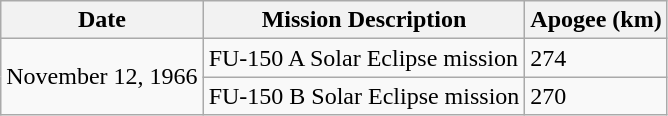<table class="wikitable">
<tr>
<th>Date</th>
<th>Mission Description</th>
<th>Apogee (km)</th>
</tr>
<tr>
<td rowspan="2">November 12, 1966</td>
<td>FU-150 A Solar Eclipse mission</td>
<td>274</td>
</tr>
<tr>
<td>FU-150 B Solar Eclipse mission</td>
<td>270</td>
</tr>
</table>
